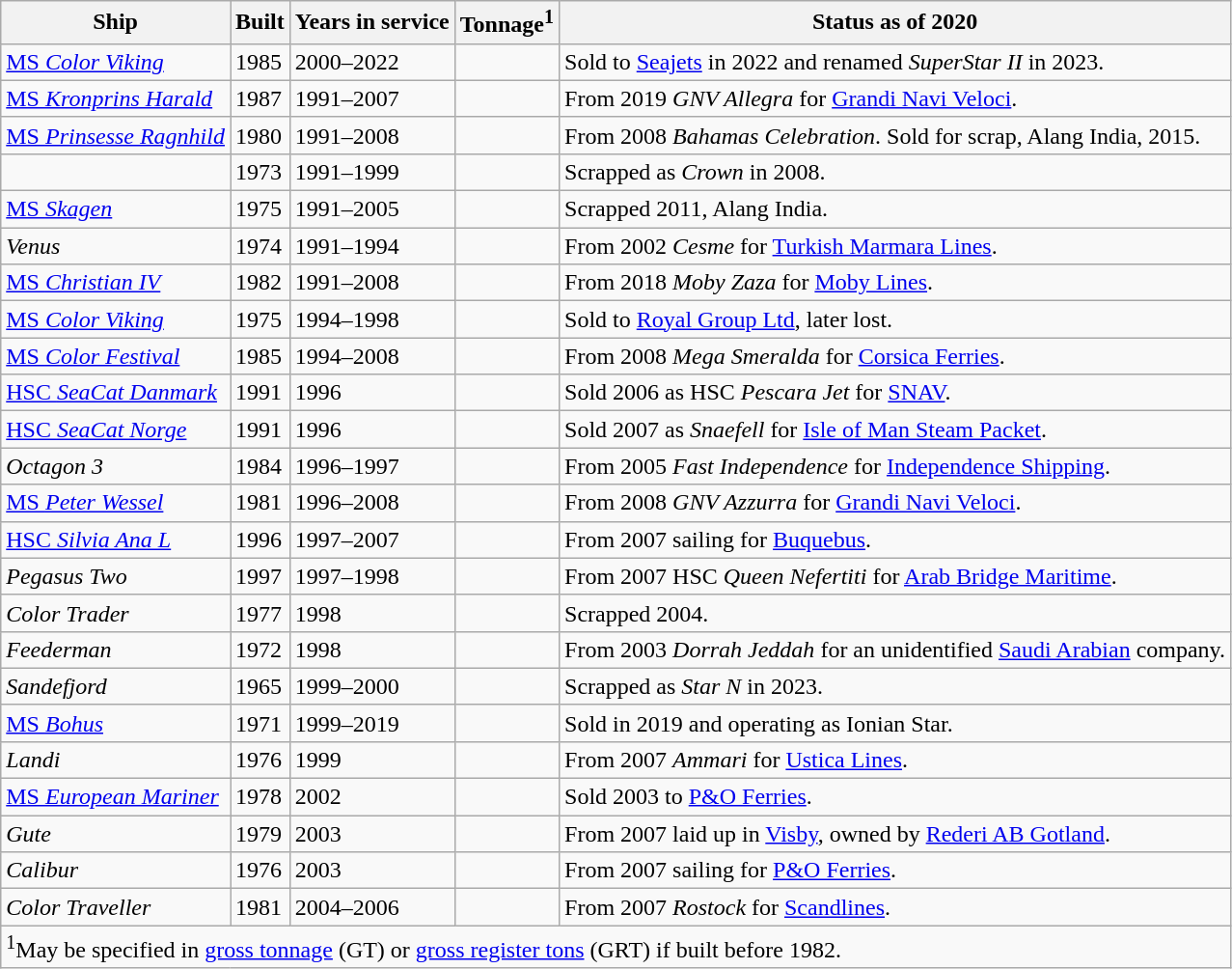<table class="wikitable">
<tr>
<th>Ship</th>
<th>Built</th>
<th>Years in service</th>
<th>Tonnage<sup>1</sup></th>
<th>Status as of 2020</th>
</tr>
<tr>
<td><a href='#'>MS <em>Color Viking</em></a></td>
<td>1985</td>
<td>2000–2022</td>
<td align="Center"></td>
<td>Sold to <a href='#'>Seajets</a> in 2022 and renamed <em>SuperStar II</em> in 2023.</td>
</tr>
<tr>
<td><a href='#'>MS <em>Kronprins Harald</em></a></td>
<td>1987</td>
<td>1991–2007</td>
<td align="Center"></td>
<td>From 2019 <em>GNV Allegra</em> for <a href='#'>Grandi Navi Veloci</a>.</td>
</tr>
<tr>
<td><a href='#'>MS <em>Prinsesse Ragnhild</em></a></td>
<td>1980</td>
<td>1991–2008</td>
<td align="Center"> </td>
<td>From 2008 <em>Bahamas Celebration</em>. Sold for scrap, Alang India, 2015.</td>
</tr>
<tr>
<td></td>
<td>1973</td>
<td>1991–1999</td>
<td align="Center"></td>
<td>Scrapped as <em>Crown</em> in 2008.</td>
</tr>
<tr>
<td><a href='#'>MS <em>Skagen</em></a></td>
<td>1975</td>
<td>1991–2005</td>
<td align="Center"></td>
<td>Scrapped 2011, Alang India.</td>
</tr>
<tr>
<td><em>Venus</em></td>
<td>1974</td>
<td>1991–1994</td>
<td align="Center"></td>
<td>From 2002 <em>Cesme</em> for <a href='#'>Turkish Marmara Lines</a>.</td>
</tr>
<tr>
<td><a href='#'>MS <em>Christian IV</em></a></td>
<td>1982</td>
<td>1991–2008</td>
<td align="Center"></td>
<td>From 2018 <em>Moby Zaza</em> for <a href='#'>Moby Lines</a>.</td>
</tr>
<tr>
<td><a href='#'>MS <em>Color Viking</em></a></td>
<td>1975</td>
<td>1994–1998</td>
<td align="Center"> </td>
<td>Sold to <a href='#'>Royal Group Ltd</a>, later lost.</td>
</tr>
<tr>
<td><a href='#'>MS <em>Color Festival</em></a></td>
<td>1985</td>
<td>1994–2008</td>
<td align="Center"></td>
<td>From 2008 <em>Mega Smeralda</em> for <a href='#'>Corsica Ferries</a>.</td>
</tr>
<tr>
<td><a href='#'>HSC <em>SeaCat Danmark</em></a></td>
<td>1991</td>
<td>1996</td>
<td align="Center"></td>
<td>Sold 2006 as HSC <em>Pescara Jet</em> for <a href='#'>SNAV</a>.</td>
</tr>
<tr>
<td><a href='#'>HSC <em>SeaCat Norge</em></a></td>
<td>1991</td>
<td>1996</td>
<td align="Center"></td>
<td>Sold 2007 as <em>Snaefell</em> for <a href='#'>Isle of Man Steam Packet</a>.</td>
</tr>
<tr>
<td><em>Octagon 3</em></td>
<td>1984</td>
<td>1996–1997</td>
<td align="Center"></td>
<td>From 2005 <em>Fast Independence</em> for <a href='#'>Independence Shipping</a>.</td>
</tr>
<tr>
<td><a href='#'>MS <em>Peter Wessel</em></a></td>
<td>1981</td>
<td>1996–2008</td>
<td align="Center"> </td>
<td>From 2008 <em>GNV Azzurra</em> for <a href='#'>Grandi Navi Veloci</a>.</td>
</tr>
<tr>
<td><a href='#'>HSC <em>Silvia Ana L</em></a></td>
<td>1996</td>
<td>1997–2007</td>
<td align="Center"></td>
<td>From 2007 sailing for <a href='#'>Buquebus</a>.</td>
</tr>
<tr>
<td><em>Pegasus Two</em></td>
<td>1997</td>
<td>1997–1998</td>
<td align="Center"></td>
<td>From 2007 HSC <em>Queen Nefertiti</em> for <a href='#'>Arab Bridge Maritime</a>.</td>
</tr>
<tr>
<td><em>Color Trader</em></td>
<td>1977</td>
<td>1998</td>
<td align="Center"></td>
<td>Scrapped 2004.</td>
</tr>
<tr>
<td><em>Feederman</em></td>
<td>1972</td>
<td>1998</td>
<td align="Center"></td>
<td>From 2003 <em>Dorrah Jeddah</em> for an unidentified <a href='#'>Saudi Arabian</a> company.</td>
</tr>
<tr>
<td><em>Sandefjord</em></td>
<td>1965</td>
<td>1999–2000</td>
<td align="Center"></td>
<td>Scrapped as <em>Star N</em> in 2023.</td>
</tr>
<tr>
<td><a href='#'>MS <em>Bohus</em></a></td>
<td>1971</td>
<td>1999–2019</td>
<td align="Center"></td>
<td>Sold in 2019 and operating as Ionian Star.</td>
</tr>
<tr>
<td><em>Landi</em></td>
<td>1976</td>
<td>1999</td>
<td align="Center"></td>
<td>From 2007 <em>Ammari</em> for <a href='#'>Ustica Lines</a>.</td>
</tr>
<tr>
<td><a href='#'>MS <em>European Mariner</em></a></td>
<td>1978</td>
<td>2002</td>
<td align="Center"></td>
<td>Sold 2003 to <a href='#'>P&O Ferries</a>.</td>
</tr>
<tr>
<td><em>Gute</em></td>
<td>1979</td>
<td>2003</td>
<td align="Center"></td>
<td>From 2007 laid up in <a href='#'>Visby</a>, owned by <a href='#'>Rederi AB Gotland</a>.</td>
</tr>
<tr>
<td><em>Calibur</em></td>
<td>1976</td>
<td>2003</td>
<td align="Center"></td>
<td>From 2007 sailing for <a href='#'>P&O Ferries</a>.</td>
</tr>
<tr>
<td><em>Color Traveller</em></td>
<td>1981</td>
<td>2004–2006</td>
<td align="Center"></td>
<td>From 2007 <em>Rostock</em> for <a href='#'>Scandlines</a>.</td>
</tr>
<tr>
<td colspan="5"><sup>1</sup>May be specified in <a href='#'>gross tonnage</a> (GT) or <a href='#'>gross register tons</a> (GRT) if built before 1982.</td>
</tr>
</table>
